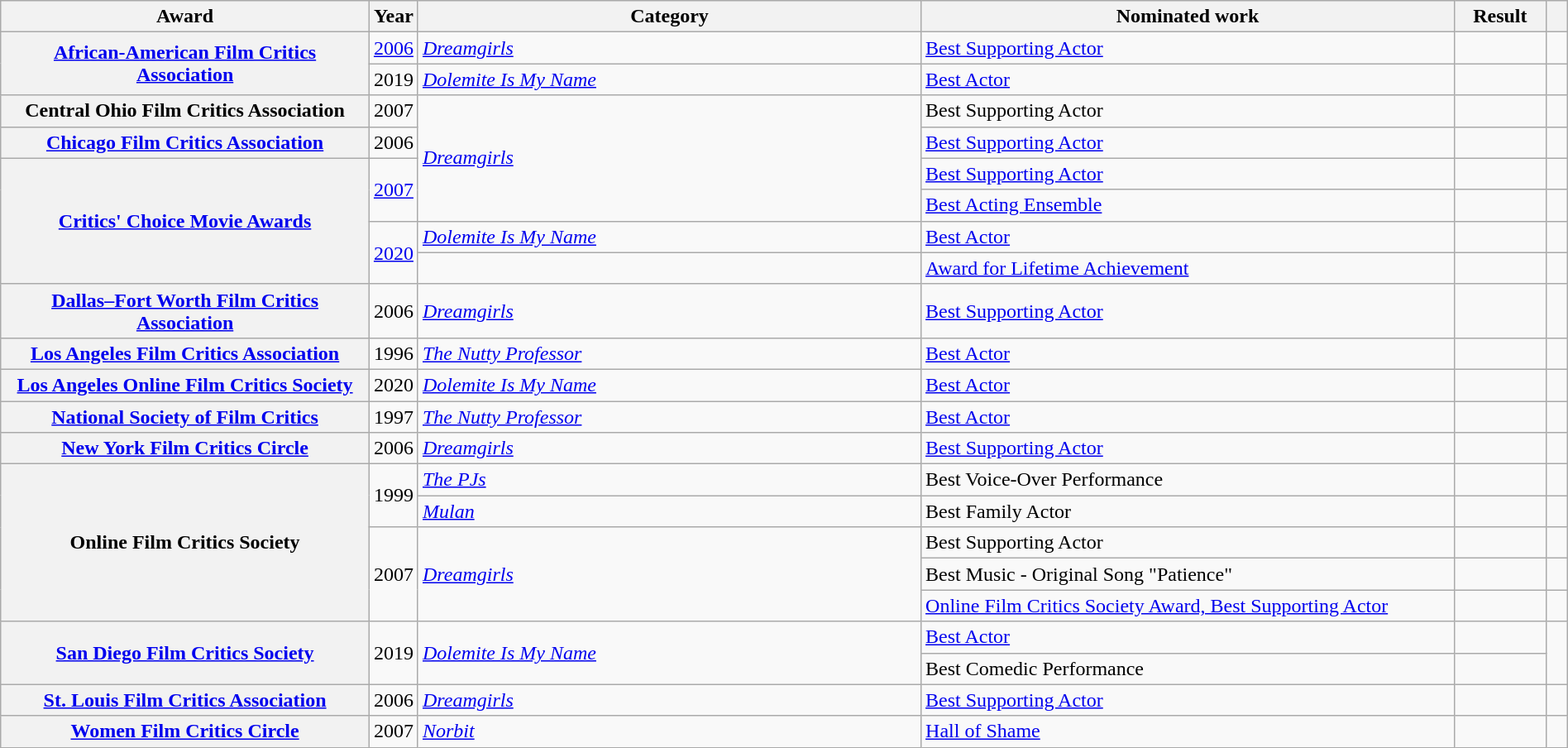<table class="wikitable sortable plainrowheaders" style="width: 100%;">
<tr>
<th scope="col" style="width:26em;">Award</th>
<th scope="col" style="width:1em;">Year</th>
<th scope="col" style="width:37em;">Category</th>
<th scope="col" style="width:39em;">Nominated work</th>
<th scope="col" style="width:5em;">Result</th>
<th scope="col" style="width:1em;"class="unsortable"></th>
</tr>
<tr>
<th scope="row" rowspan="2"><a href='#'>African-American Film Critics Association</a></th>
<td><a href='#'>2006</a></td>
<td><em><a href='#'>Dreamgirls</a></em></td>
<td><a href='#'>Best Supporting Actor</a></td>
<td></td>
<td></td>
</tr>
<tr>
<td>2019</td>
<td><em><a href='#'>Dolemite Is My Name</a></em></td>
<td><a href='#'>Best Actor</a></td>
<td></td>
<td></td>
</tr>
<tr>
<th scope="row">Central Ohio Film Critics Association</th>
<td>2007</td>
<td rowspan="4"><em><a href='#'>Dreamgirls</a></em></td>
<td>Best Supporting Actor</td>
<td></td>
<td></td>
</tr>
<tr>
<th scope="row"><a href='#'>Chicago Film Critics Association</a></th>
<td>2006</td>
<td><a href='#'>Best Supporting Actor</a></td>
<td></td>
<td></td>
</tr>
<tr>
<th scope="row" rowspan="4"><a href='#'>Critics' Choice Movie Awards</a></th>
<td rowspan="2"><a href='#'>2007</a></td>
<td><a href='#'>Best Supporting Actor</a></td>
<td></td>
<td></td>
</tr>
<tr>
<td><a href='#'>Best Acting Ensemble</a></td>
<td></td>
<td></td>
</tr>
<tr>
<td rowspan=2><a href='#'>2020</a></td>
<td><em><a href='#'>Dolemite Is My Name</a></em></td>
<td><a href='#'>Best Actor</a></td>
<td></td>
<td></td>
</tr>
<tr>
<td></td>
<td><a href='#'>Award for Lifetime Achievement</a></td>
<td></td>
<td></td>
</tr>
<tr>
<th scope="row"><a href='#'>Dallas–Fort Worth Film Critics Association</a></th>
<td>2006</td>
<td><em><a href='#'>Dreamgirls</a></em></td>
<td><a href='#'>Best Supporting Actor</a></td>
<td></td>
<td></td>
</tr>
<tr>
<th scope="row"><a href='#'>Los Angeles Film Critics Association</a></th>
<td>1996</td>
<td><em><a href='#'>The Nutty Professor</a></em></td>
<td><a href='#'>Best Actor</a></td>
<td></td>
<td></td>
</tr>
<tr>
<th scope="row"><a href='#'>Los Angeles Online Film Critics Society</a></th>
<td>2020</td>
<td><em><a href='#'>Dolemite Is My Name</a></em></td>
<td><a href='#'>Best Actor</a></td>
<td></td>
<td></td>
</tr>
<tr>
<th scope="row"><a href='#'>National Society of Film Critics</a></th>
<td>1997</td>
<td><em><a href='#'>The Nutty Professor</a></em></td>
<td><a href='#'>Best Actor</a></td>
<td></td>
<td></td>
</tr>
<tr>
<th scope="row"><a href='#'>New York Film Critics Circle</a></th>
<td>2006</td>
<td><em><a href='#'>Dreamgirls</a></em></td>
<td><a href='#'>Best Supporting Actor</a></td>
<td></td>
<td></td>
</tr>
<tr>
<th scope="row" rowspan="5">Online Film Critics Society</th>
<td rowspan="2">1999</td>
<td><em><a href='#'>The PJs</a></em></td>
<td>Best Voice-Over Performance</td>
<td></td>
<td></td>
</tr>
<tr>
<td><em><a href='#'>Mulan</a></em></td>
<td>Best Family Actor</td>
<td></td>
<td></td>
</tr>
<tr>
<td rowspan="3">2007</td>
<td rowspan="3"><em><a href='#'>Dreamgirls</a></em></td>
<td>Best Supporting Actor</td>
<td></td>
<td></td>
</tr>
<tr>
<td>Best Music - Original Song "Patience"</td>
<td></td>
<td></td>
</tr>
<tr>
<td><a href='#'>Online Film Critics Society Award, Best Supporting Actor</a></td>
<td></td>
<td></td>
</tr>
<tr>
<th scope="row" rowspan="2"><a href='#'>San Diego Film Critics Society</a></th>
<td rowspan="2">2019</td>
<td rowspan="2"><em><a href='#'>Dolemite Is My Name</a></em></td>
<td><a href='#'>Best Actor</a></td>
<td></td>
<td rowspan="2"></td>
</tr>
<tr>
<td>Best Comedic Performance</td>
<td></td>
</tr>
<tr>
<th scope="row"><a href='#'>St. Louis Film Critics Association</a></th>
<td>2006</td>
<td><em><a href='#'>Dreamgirls</a></em></td>
<td><a href='#'>Best Supporting Actor</a></td>
<td></td>
<td></td>
</tr>
<tr>
<th scope="row"><a href='#'>Women Film Critics Circle</a></th>
<td>2007</td>
<td><em><a href='#'>Norbit</a></em></td>
<td><a href='#'>Hall of Shame</a></td>
<td></td>
<td></td>
</tr>
</table>
